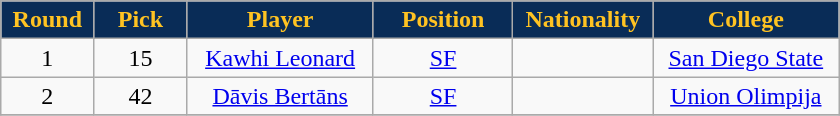<table class="wikitable sortable sortable">
<tr>
<th style="background:#092c57; color:#ffc322" width="10%">Round</th>
<th style="background:#092c57; color:#ffc322" width="10%">Pick</th>
<th style="background:#092c57; color:#ffc322" width="20%">Player</th>
<th style="background:#092c57; color:#ffc322" width="15%">Position</th>
<th style="background:#092c57; color:#ffc322" width="15%">Nationality</th>
<th style="background:#092c57; color:#ffc322" width="20%">College</th>
</tr>
<tr style="text-align: center">
<td>1</td>
<td>15</td>
<td><a href='#'>Kawhi Leonard</a></td>
<td><a href='#'>SF</a></td>
<td></td>
<td><a href='#'>San Diego State</a></td>
</tr>
<tr style="text-align: center">
<td>2</td>
<td>42</td>
<td><a href='#'>Dāvis Bertāns</a></td>
<td><a href='#'>SF</a></td>
<td></td>
<td><a href='#'>Union Olimpija</a></td>
</tr>
<tr style="text-align: center">
</tr>
</table>
